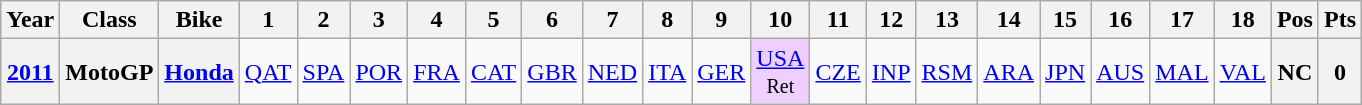<table class="wikitable" style="text-align:center">
<tr>
<th>Year</th>
<th>Class</th>
<th>Bike</th>
<th>1</th>
<th>2</th>
<th>3</th>
<th>4</th>
<th>5</th>
<th>6</th>
<th>7</th>
<th>8</th>
<th>9</th>
<th>10</th>
<th>11</th>
<th>12</th>
<th>13</th>
<th>14</th>
<th>15</th>
<th>16</th>
<th>17</th>
<th>18</th>
<th>Pos</th>
<th>Pts</th>
</tr>
<tr>
<th align="left"><a href='#'>2011</a></th>
<th align="left">MotoGP</th>
<th align="left"><a href='#'>Honda</a></th>
<td><a href='#'>QAT</a></td>
<td><a href='#'>SPA</a></td>
<td><a href='#'>POR</a></td>
<td><a href='#'>FRA</a></td>
<td><a href='#'>CAT</a></td>
<td><a href='#'>GBR</a></td>
<td><a href='#'>NED</a></td>
<td><a href='#'>ITA</a></td>
<td><a href='#'>GER</a></td>
<td style="background:#EFCFFF;"><a href='#'>USA</a><br><small>Ret</small></td>
<td><a href='#'>CZE</a></td>
<td><a href='#'>INP</a></td>
<td><a href='#'>RSM</a></td>
<td><a href='#'>ARA</a></td>
<td><a href='#'>JPN</a></td>
<td><a href='#'>AUS</a></td>
<td><a href='#'>MAL</a></td>
<td><a href='#'>VAL</a></td>
<th>NC</th>
<th>0</th>
</tr>
</table>
